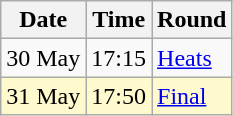<table class="wikitable">
<tr>
<th>Date</th>
<th>Time</th>
<th>Round</th>
</tr>
<tr>
<td>30 May</td>
<td>17:15</td>
<td><a href='#'>Heats</a></td>
</tr>
<tr style="background:lemonchiffon">
<td>31 May</td>
<td>17:50</td>
<td><a href='#'>Final</a></td>
</tr>
</table>
